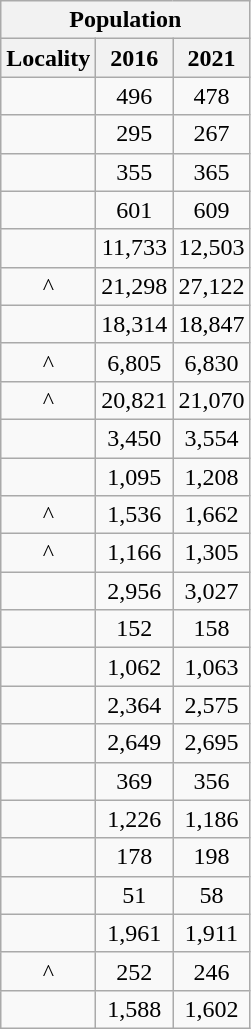<table class="wikitable sortable" style="text-align:center;">
<tr>
<th colspan="3" style="text-align:center;  font-weight:bold">Population</th>
</tr>
<tr>
<th style="text-align:center; background:  font-weight:bold">Locality</th>
<th style="text-align:center; background:  font-weight:bold"><strong>2016</strong></th>
<th style="text-align:center; background:  font-weight:bold"><strong>2021</strong></th>
</tr>
<tr>
<td></td>
<td>496</td>
<td>478</td>
</tr>
<tr>
<td></td>
<td>295</td>
<td>267</td>
</tr>
<tr>
<td></td>
<td>355</td>
<td>365</td>
</tr>
<tr>
<td></td>
<td>601</td>
<td>609</td>
</tr>
<tr>
<td></td>
<td>11,733</td>
<td>12,503</td>
</tr>
<tr>
<td>^</td>
<td>21,298</td>
<td>27,122</td>
</tr>
<tr>
<td></td>
<td>18,314</td>
<td>18,847</td>
</tr>
<tr>
<td>^</td>
<td>6,805</td>
<td>6,830</td>
</tr>
<tr>
<td>^</td>
<td>20,821</td>
<td>21,070</td>
</tr>
<tr>
<td></td>
<td>3,450</td>
<td>3,554</td>
</tr>
<tr>
<td></td>
<td>1,095</td>
<td>1,208</td>
</tr>
<tr>
<td>^</td>
<td>1,536</td>
<td>1,662</td>
</tr>
<tr>
<td>^</td>
<td>1,166</td>
<td>1,305</td>
</tr>
<tr>
<td></td>
<td>2,956</td>
<td>3,027</td>
</tr>
<tr>
<td></td>
<td>152</td>
<td>158</td>
</tr>
<tr>
<td></td>
<td>1,062</td>
<td>1,063</td>
</tr>
<tr>
<td></td>
<td>2,364</td>
<td>2,575</td>
</tr>
<tr>
<td></td>
<td>2,649</td>
<td>2,695</td>
</tr>
<tr>
<td></td>
<td>369</td>
<td>356</td>
</tr>
<tr>
<td></td>
<td>1,226</td>
<td>1,186</td>
</tr>
<tr>
<td></td>
<td>178</td>
<td>198</td>
</tr>
<tr>
<td></td>
<td>51</td>
<td>58</td>
</tr>
<tr>
<td></td>
<td>1,961</td>
<td>1,911</td>
</tr>
<tr>
<td>^</td>
<td>252</td>
<td>246</td>
</tr>
<tr>
<td></td>
<td>1,588</td>
<td>1,602</td>
</tr>
</table>
